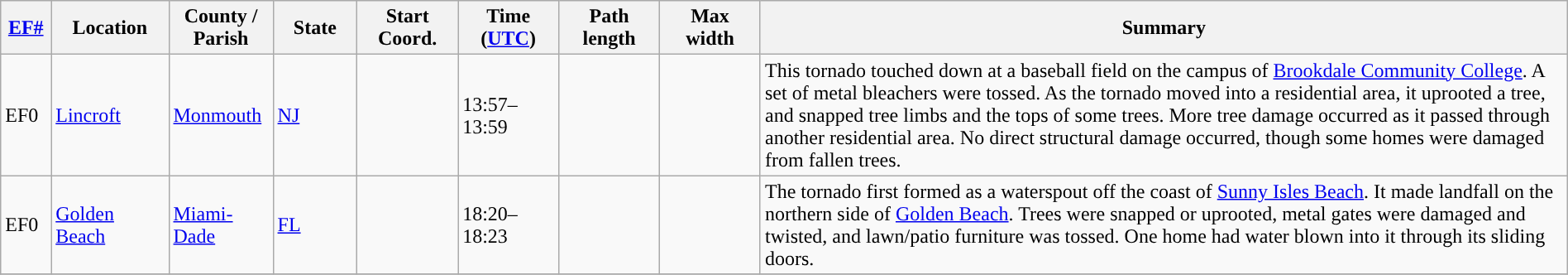<table class="wikitable sortable" style="width:100%;">
<tr>
<th scope="col"  style="width:3%; text-align:center;"><a href='#'>EF#</a></th>
<th scope="col"  style="width:7%; text-align:center;" class="unsortable">Location</th>
<th scope="col"  style="width:6%; text-align:center;" class="unsortable">County / Parish</th>
<th scope="col"  style="width:5%; text-align:center;">State</th>
<th scope="col"  style="width:6%; text-align:center;">Start Coord.</th>
<th scope="col"  style="width:6%; text-align:center;">Time (<a href='#'>UTC</a>)</th>
<th scope="col"  style="width:6%; text-align:center;">Path length</th>
<th scope="col"  style="width:6%; text-align:center;">Max width</th>
<th scope="col" class="unsortable" style="width:48%; text-align:center;">Summary</th>
</tr>
<tr>
<td>EF0</td>
<td><a href='#'>Lincroft</a></td>
<td><a href='#'>Monmouth</a></td>
<td><a href='#'>NJ</a></td>
<td></td>
<td>13:57–13:59</td>
<td></td>
<td></td>
<td>This tornado touched down at a baseball field on the campus of <a href='#'>Brookdale Community College</a>. A set of metal bleachers were tossed. As the tornado moved into a residential area, it uprooted a tree, and snapped tree limbs and the tops of some trees. More tree damage occurred as it passed through another residential area. No direct structural damage occurred, though some homes were damaged from fallen trees.</td>
</tr>
<tr>
<td>EF0</td>
<td><a href='#'>Golden Beach</a></td>
<td><a href='#'>Miami-Dade</a></td>
<td><a href='#'>FL</a></td>
<td></td>
<td>18:20–18:23</td>
<td></td>
<td></td>
<td>The tornado first formed as a waterspout off the coast of <a href='#'>Sunny Isles Beach</a>. It made landfall on the northern side of <a href='#'>Golden Beach</a>. Trees were snapped or uprooted, metal gates were damaged and twisted, and lawn/patio furniture was tossed. One home had water blown into it through its sliding doors.</td>
</tr>
<tr>
</tr>
</table>
